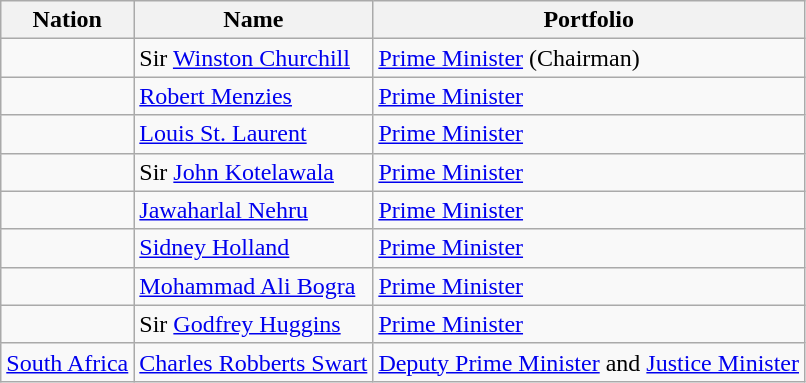<table class="wikitable">
<tr>
<th>Nation</th>
<th>Name</th>
<th>Portfolio</th>
</tr>
<tr>
<td></td>
<td>Sir <a href='#'>Winston Churchill</a></td>
<td><a href='#'>Prime Minister</a> (Chairman)</td>
</tr>
<tr>
<td></td>
<td><a href='#'>Robert Menzies</a></td>
<td><a href='#'>Prime Minister</a></td>
</tr>
<tr>
<td></td>
<td><a href='#'>Louis St. Laurent</a></td>
<td><a href='#'>Prime Minister</a></td>
</tr>
<tr>
<td></td>
<td>Sir <a href='#'>John Kotelawala</a></td>
<td><a href='#'>Prime Minister</a></td>
</tr>
<tr>
<td></td>
<td><a href='#'>Jawaharlal Nehru</a></td>
<td><a href='#'>Prime Minister</a></td>
</tr>
<tr>
<td></td>
<td><a href='#'>Sidney Holland</a></td>
<td><a href='#'>Prime Minister</a></td>
</tr>
<tr>
<td></td>
<td><a href='#'>Mohammad Ali Bogra</a></td>
<td><a href='#'>Prime Minister</a></td>
</tr>
<tr>
<td></td>
<td>Sir <a href='#'>Godfrey Huggins</a></td>
<td><a href='#'>Prime Minister</a></td>
</tr>
<tr>
<td> <a href='#'>South Africa</a></td>
<td><a href='#'>Charles Robberts Swart</a></td>
<td><a href='#'>Deputy Prime Minister</a> and <a href='#'>Justice Minister</a></td>
</tr>
</table>
